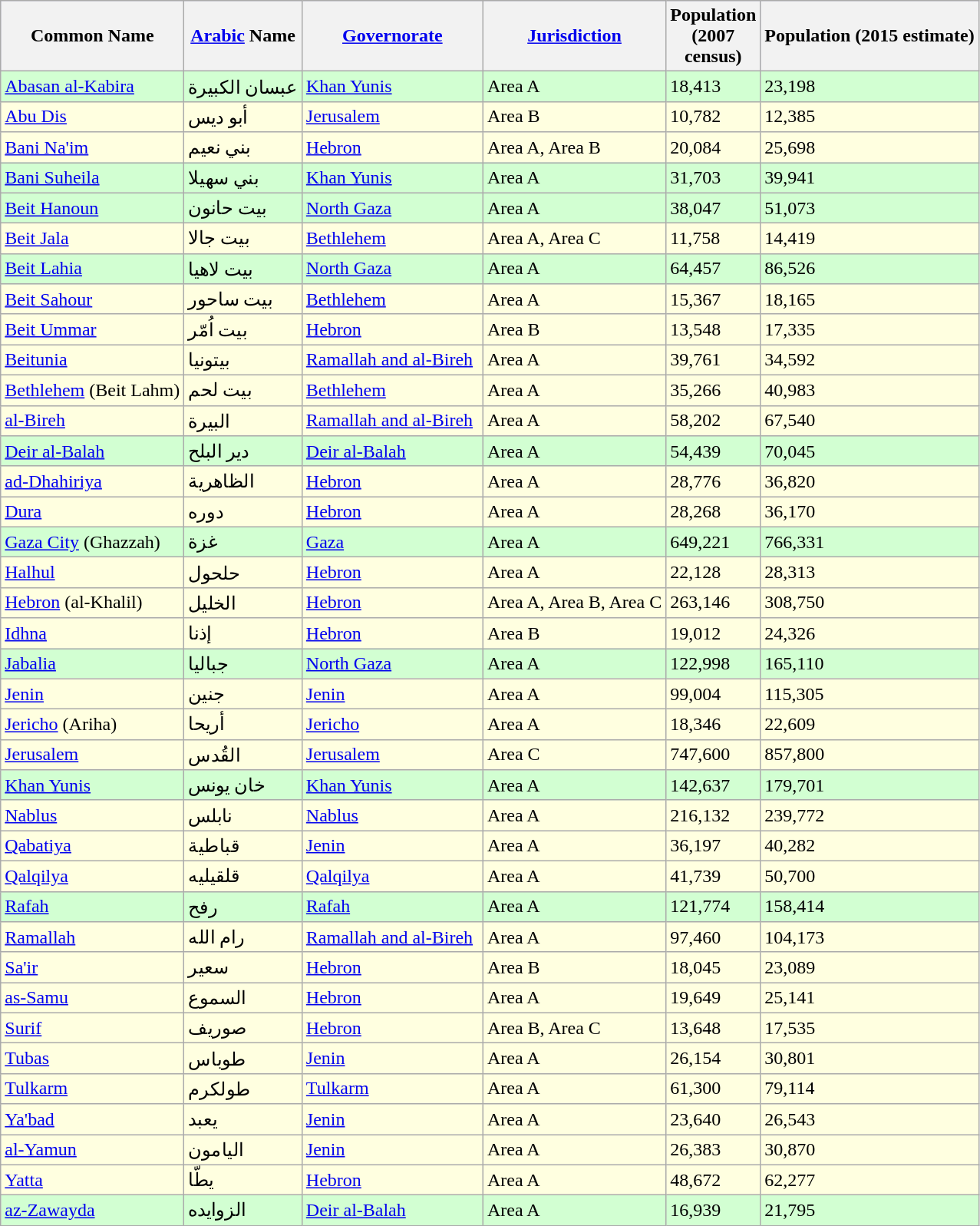<table class="wikitable sortable" style="border-collapse:collapse">
<tr bgcolor=#CCCCFF>
<th>Common Name</th>
<th><a href='#'>Arabic</a> Name</th>
<th><a href='#'>Governorate</a></th>
<th><a href='#'>Jurisdiction</a></th>
<th>Population (2007 census)</th>
<th>Population (2015 estimate)</th>
</tr>
<tr bgcolor="#D2FFD2">
<td><a href='#'>Abasan al-Kabira</a></td>
<td>عبسان الكبيرة</td>
<td style="width: 150px"><a href='#'>Khan Yunis</a></td>
<td>Area A</td>
<td style="width: 60px">18,413</td>
<td>23,198</td>
</tr>
<tr bgcolor="lightyellow">
<td><a href='#'>Abu Dis</a></td>
<td>أبو ديس</td>
<td><a href='#'>Jerusalem</a></td>
<td>Area B</td>
<td>10,782</td>
<td>12,385</td>
</tr>
<tr bgcolor="lightyellow">
<td><a href='#'>Bani Na'im</a></td>
<td>بني نعيم</td>
<td><a href='#'>Hebron</a></td>
<td>Area A, Area B</td>
<td>20,084</td>
<td>25,698</td>
</tr>
<tr bgcolor="#D2FFD2">
<td><a href='#'>Bani Suheila</a></td>
<td>بني سهيلا</td>
<td><a href='#'>Khan Yunis</a></td>
<td>Area A</td>
<td>31,703</td>
<td>39,941</td>
</tr>
<tr bgcolor="#D2FFD2">
<td><a href='#'>Beit Hanoun</a></td>
<td>بيت حانون</td>
<td><a href='#'>North Gaza</a></td>
<td>Area A</td>
<td>38,047</td>
<td>51,073</td>
</tr>
<tr bgcolor="lightyellow">
<td><a href='#'>Beit Jala</a></td>
<td>بيت جالا</td>
<td><a href='#'>Bethlehem</a></td>
<td>Area A, Area C</td>
<td>11,758</td>
<td>14,419</td>
</tr>
<tr bgcolor="#D2FFD2">
<td><a href='#'>Beit Lahia</a></td>
<td>بيت لاهيا</td>
<td><a href='#'>North Gaza</a></td>
<td>Area A</td>
<td>64,457</td>
<td>86,526</td>
</tr>
<tr bgcolor="lightyellow">
<td><a href='#'>Beit Sahour</a></td>
<td>بيت ساحور</td>
<td><a href='#'>Bethlehem</a></td>
<td>Area A</td>
<td>15,367</td>
<td>18,165</td>
</tr>
<tr bgcolor="lightyellow">
<td><a href='#'>Beit Ummar</a></td>
<td>بيت اُمّر</td>
<td><a href='#'>Hebron</a></td>
<td>Area B</td>
<td>13,548</td>
<td>17,335</td>
</tr>
<tr bgcolor="lightyellow">
<td><a href='#'>Beitunia</a></td>
<td>بيتونيا</td>
<td><a href='#'>Ramallah and al-Bireh</a></td>
<td>Area A</td>
<td>39,761</td>
<td>34,592</td>
</tr>
<tr bgcolor="lightyellow">
<td><a href='#'>Bethlehem</a> (Beit Lahm)</td>
<td>بيت لحم</td>
<td><a href='#'>Bethlehem</a></td>
<td>Area A</td>
<td>35,266</td>
<td>40,983</td>
</tr>
<tr bgcolor="lightyellow">
<td><a href='#'>al-Bireh</a></td>
<td>البيرة</td>
<td><a href='#'>Ramallah and al-Bireh</a></td>
<td>Area A</td>
<td>58,202</td>
<td>67,540</td>
</tr>
<tr bgcolor="#D2FFD2">
<td><a href='#'>Deir al-Balah</a></td>
<td>دير البلح</td>
<td><a href='#'>Deir al-Balah</a></td>
<td>Area A</td>
<td>54,439</td>
<td>70,045</td>
</tr>
<tr bgcolor="lightyellow">
<td><a href='#'>ad-Dhahiriya</a></td>
<td>الظاهرية</td>
<td><a href='#'>Hebron</a></td>
<td>Area A</td>
<td>28,776</td>
<td>36,820</td>
</tr>
<tr bgcolor="lightyellow">
<td><a href='#'>Dura</a></td>
<td>دوره</td>
<td><a href='#'>Hebron</a></td>
<td>Area A</td>
<td>28,268</td>
<td>36,170</td>
</tr>
<tr bgcolor="#D2FFD2">
<td><a href='#'>Gaza City</a> (Ghazzah)</td>
<td>غزة</td>
<td><a href='#'>Gaza</a></td>
<td>Area A</td>
<td>649,221</td>
<td>766,331</td>
</tr>
<tr bgcolor="lightyellow">
<td><a href='#'>Halhul</a></td>
<td>حلحول</td>
<td><a href='#'>Hebron</a></td>
<td>Area A</td>
<td>22,128</td>
<td>28,313</td>
</tr>
<tr bgcolor="lightyellow">
<td><a href='#'>Hebron</a> (al-Khalil)</td>
<td>الخليل</td>
<td><a href='#'>Hebron</a></td>
<td>Area A, Area B, Area C</td>
<td>263,146</td>
<td>308,750</td>
</tr>
<tr bgcolor="lightyellow">
<td><a href='#'>Idhna</a></td>
<td>إذنا</td>
<td><a href='#'>Hebron</a></td>
<td>Area B</td>
<td>19,012</td>
<td>24,326</td>
</tr>
<tr bgcolor="#D2FFD2">
<td><a href='#'>Jabalia</a></td>
<td>جباليا</td>
<td><a href='#'>North Gaza</a></td>
<td>Area A</td>
<td>122,998</td>
<td>165,110</td>
</tr>
<tr bgcolor="lightyellow">
<td><a href='#'>Jenin</a></td>
<td>جنين</td>
<td><a href='#'>Jenin</a></td>
<td>Area A</td>
<td>99,004</td>
<td>115,305</td>
</tr>
<tr bgcolor="lightyellow">
<td><a href='#'>Jericho</a> (Ariha)</td>
<td>أريحا</td>
<td><a href='#'>Jericho</a></td>
<td>Area A</td>
<td>18,346</td>
<td>22,609</td>
</tr>
<tr bgcolor="lightyellow">
<td><a href='#'>Jerusalem</a></td>
<td>القُدس</td>
<td><a href='#'>Jerusalem</a></td>
<td>Area C</td>
<td>747,600</td>
<td>857,800</td>
</tr>
<tr bgcolor="#D2FFD2">
<td><a href='#'>Khan Yunis</a></td>
<td>خان يونس</td>
<td><a href='#'>Khan Yunis</a></td>
<td>Area A</td>
<td>142,637</td>
<td>179,701</td>
</tr>
<tr bgcolor="lightyellow">
<td><a href='#'>Nablus</a></td>
<td>نابلس</td>
<td><a href='#'>Nablus</a></td>
<td>Area A</td>
<td>216,132</td>
<td>239,772</td>
</tr>
<tr bgcolor="lightyellow">
<td><a href='#'>Qabatiya</a></td>
<td>قباطية</td>
<td><a href='#'>Jenin</a></td>
<td>Area A</td>
<td>36,197</td>
<td>40,282</td>
</tr>
<tr bgcolor="lightyellow">
<td><a href='#'>Qalqilya</a></td>
<td>قلقيليه</td>
<td><a href='#'>Qalqilya</a></td>
<td>Area A</td>
<td>41,739</td>
<td>50,700</td>
</tr>
<tr bgcolor="#D2FFD2">
<td><a href='#'>Rafah</a></td>
<td>رفح</td>
<td><a href='#'>Rafah</a></td>
<td>Area A</td>
<td>121,774</td>
<td>158,414</td>
</tr>
<tr bgcolor="lightyellow">
<td><a href='#'>Ramallah</a></td>
<td>رام الله</td>
<td><a href='#'>Ramallah and al-Bireh</a></td>
<td>Area A</td>
<td>97,460</td>
<td>104,173</td>
</tr>
<tr bgcolor="lightyellow">
<td><a href='#'>Sa'ir</a></td>
<td>سعير</td>
<td><a href='#'>Hebron</a></td>
<td>Area B</td>
<td>18,045</td>
<td>23,089</td>
</tr>
<tr bgcolor="lightyellow">
<td><a href='#'>as-Samu</a></td>
<td>السموع</td>
<td><a href='#'>Hebron</a></td>
<td>Area A</td>
<td>19,649</td>
<td>25,141</td>
</tr>
<tr bgcolor="lightyellow">
<td><a href='#'>Surif</a></td>
<td>صوريف</td>
<td><a href='#'>Hebron</a></td>
<td>Area B, Area C</td>
<td>13,648</td>
<td>17,535</td>
</tr>
<tr bgcolor="lightyellow">
<td><a href='#'>Tubas</a></td>
<td>طوباس</td>
<td><a href='#'>Jenin</a></td>
<td>Area A</td>
<td>26,154</td>
<td>30,801</td>
</tr>
<tr bgcolor="lightyellow">
<td><a href='#'>Tulkarm</a></td>
<td>طولكرم</td>
<td><a href='#'>Tulkarm</a></td>
<td>Area A</td>
<td>61,300</td>
<td>79,114</td>
</tr>
<tr bgcolor="lightyellow">
<td><a href='#'>Ya'bad</a></td>
<td>يعبد</td>
<td><a href='#'>Jenin</a></td>
<td>Area A</td>
<td>23,640</td>
<td>26,543</td>
</tr>
<tr bgcolor="lightyellow">
<td><a href='#'>al-Yamun</a></td>
<td>اليامون</td>
<td><a href='#'>Jenin</a></td>
<td>Area A</td>
<td>26,383</td>
<td>30,870</td>
</tr>
<tr bgcolor="lightyellow">
<td><a href='#'>Yatta</a></td>
<td>يطّا</td>
<td><a href='#'>Hebron</a></td>
<td>Area A</td>
<td>48,672</td>
<td>62,277</td>
</tr>
<tr bgcolor="#D2FFD2">
<td><a href='#'>az-Zawayda</a></td>
<td>الزوايده</td>
<td><a href='#'>Deir al-Balah</a></td>
<td>Area A</td>
<td>16,939</td>
<td>21,795</td>
</tr>
</table>
